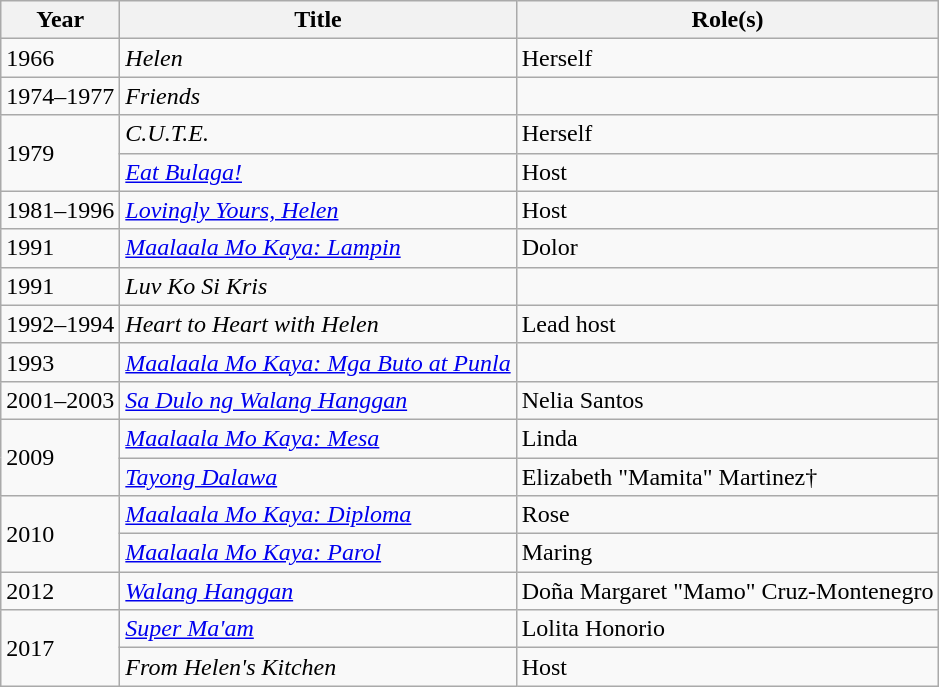<table class="wikitable sortable">
<tr>
<th>Year</th>
<th>Title</th>
<th>Role(s)</th>
</tr>
<tr>
<td>1966</td>
<td><em>Helen</em></td>
<td>Herself</td>
</tr>
<tr>
<td>1974–1977</td>
<td><em>Friends</em></td>
<td></td>
</tr>
<tr>
<td rowspan="2">1979</td>
<td><em>C.U.T.E.</em></td>
<td>Herself</td>
</tr>
<tr>
<td><em><a href='#'>Eat Bulaga!</a></em></td>
<td>Host</td>
</tr>
<tr>
<td>1981–1996</td>
<td><em><a href='#'>Lovingly Yours, Helen</a></em></td>
<td>Host</td>
</tr>
<tr>
<td>1991</td>
<td><a href='#'><em>Maalaala Mo Kaya: Lampin</em></a></td>
<td>Dolor</td>
</tr>
<tr>
<td>1991</td>
<td><em>Luv Ko Si Kris</em></td>
<td></td>
</tr>
<tr>
<td>1992–1994</td>
<td><em>Heart to Heart with Helen</em></td>
<td>Lead host</td>
</tr>
<tr>
<td>1993</td>
<td><a href='#'><em>Maalaala Mo Kaya: Mga Buto at Punla</em></a></td>
<td></td>
</tr>
<tr>
<td>2001–2003</td>
<td><em><a href='#'>Sa Dulo ng Walang Hanggan</a></em></td>
<td>Nelia Santos</td>
</tr>
<tr>
<td rowspan="2">2009</td>
<td><em><a href='#'>Maalaala Mo Kaya: Mesa</a></em></td>
<td>Linda</td>
</tr>
<tr>
<td><em><a href='#'>Tayong Dalawa</a></em></td>
<td>Elizabeth "Mamita" Martinez†</td>
</tr>
<tr>
<td rowspan="2">2010</td>
<td><em><a href='#'>Maalaala Mo Kaya: Diploma</a></em></td>
<td>Rose</td>
</tr>
<tr>
<td><em><a href='#'>Maalaala Mo Kaya: Parol</a></em></td>
<td>Maring</td>
</tr>
<tr>
<td>2012</td>
<td><em><a href='#'>Walang Hanggan</a></em></td>
<td>Doña Margaret "Mamo" Cruz-Montenegro</td>
</tr>
<tr>
<td rowspan="2">2017</td>
<td><em><a href='#'>Super Ma'am</a></em></td>
<td>Lolita Honorio</td>
</tr>
<tr>
<td><em>From Helen's Kitchen</em></td>
<td>Host</td>
</tr>
</table>
